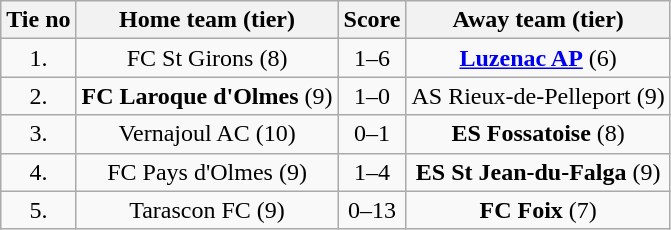<table class="wikitable" style="text-align: center">
<tr>
<th>Tie no</th>
<th>Home team (tier)</th>
<th>Score</th>
<th>Away team (tier)</th>
</tr>
<tr>
<td>1.</td>
<td>FC St Girons (8)</td>
<td>1–6</td>
<td><strong><a href='#'>Luzenac AP</a></strong> (6)</td>
</tr>
<tr>
<td>2.</td>
<td><strong>FC Laroque d'Olmes</strong> (9)</td>
<td>1–0</td>
<td>AS Rieux-de-Pelleport (9)</td>
</tr>
<tr>
<td>3.</td>
<td>Vernajoul AC (10)</td>
<td>0–1</td>
<td><strong>ES Fossatoise</strong> (8)</td>
</tr>
<tr>
<td>4.</td>
<td>FC Pays d'Olmes (9)</td>
<td>1–4</td>
<td><strong>ES St Jean-du-Falga</strong> (9)</td>
</tr>
<tr>
<td>5.</td>
<td>Tarascon FC (9)</td>
<td>0–13</td>
<td><strong>FC Foix</strong> (7)</td>
</tr>
</table>
